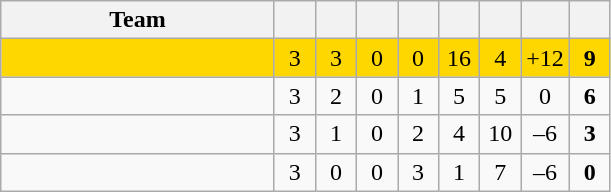<table class="wikitable" style="text-align: center;">
<tr>
<th width="175">Team</th>
<th width="20"></th>
<th width="20"></th>
<th width="20"></th>
<th width="20"></th>
<th width="20"></th>
<th width="20"></th>
<th width="20"></th>
<th width="20"><strong></strong></th>
</tr>
<tr bgcolor=gold>
<td align=left></td>
<td>3</td>
<td>3</td>
<td>0</td>
<td>0</td>
<td>16</td>
<td>4</td>
<td>+12</td>
<td><strong>9</strong></td>
</tr>
<tr>
<td align=left></td>
<td>3</td>
<td>2</td>
<td>0</td>
<td>1</td>
<td>5</td>
<td>5</td>
<td>0</td>
<td><strong>6</strong></td>
</tr>
<tr>
<td align=left></td>
<td>3</td>
<td>1</td>
<td>0</td>
<td>2</td>
<td>4</td>
<td>10</td>
<td>–6</td>
<td><strong>3</strong></td>
</tr>
<tr>
<td align=left></td>
<td>3</td>
<td>0</td>
<td>0</td>
<td>3</td>
<td>1</td>
<td>7</td>
<td>–6</td>
<td><strong>0</strong></td>
</tr>
</table>
